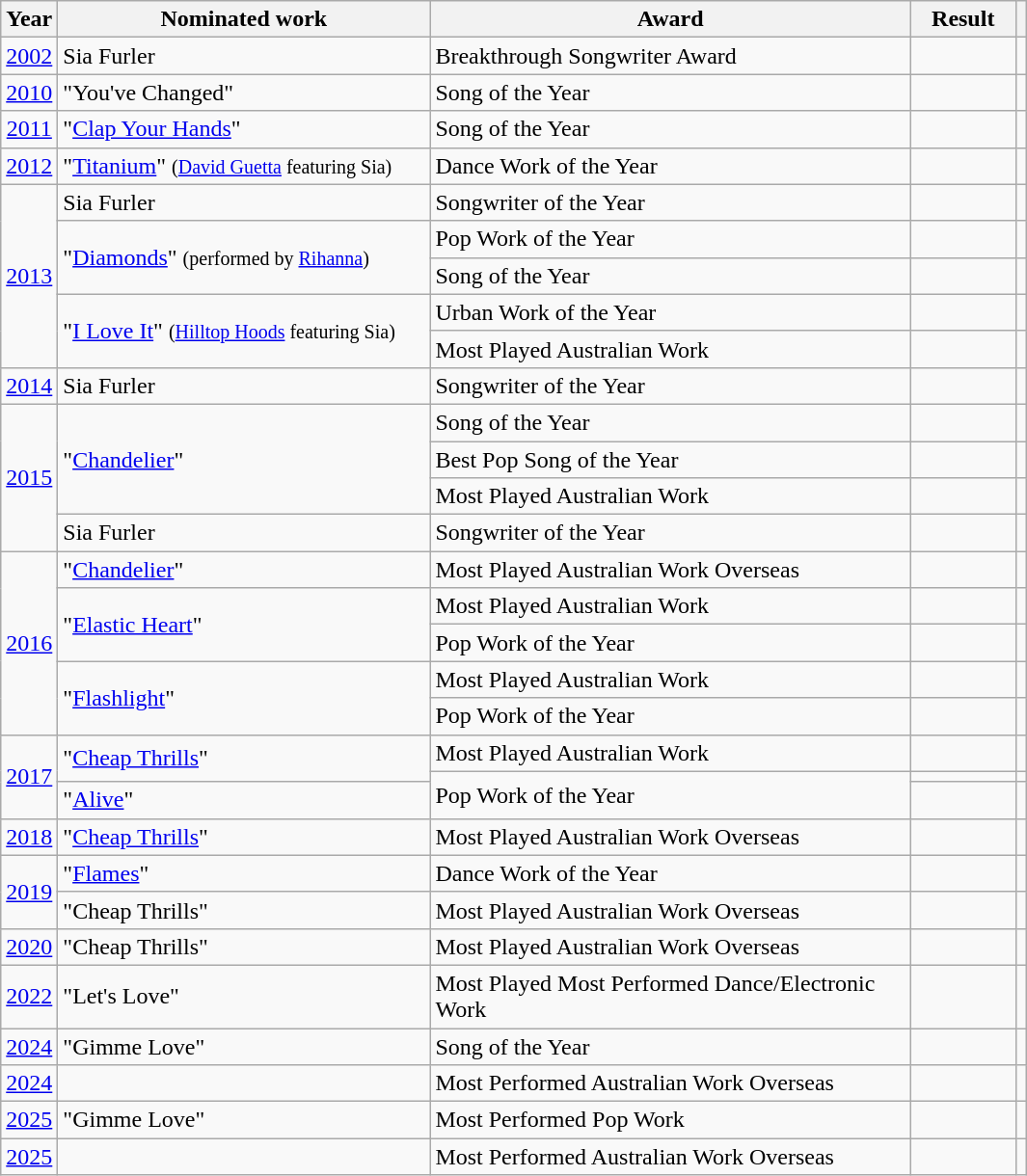<table class="wikitable">
<tr>
<th>Year</th>
<th style="width:250px;">Nominated work</th>
<th style="width:325px;">Award</th>
<th width="65">Result</th>
<th></th>
</tr>
<tr>
<td style="text-align:center;"><a href='#'>2002</a></td>
<td>Sia Furler</td>
<td>Breakthrough Songwriter Award</td>
<td></td>
<td style="text-align:center;"></td>
</tr>
<tr>
<td><a href='#'>2010</a></td>
<td>"You've Changed"</td>
<td>Song of the Year</td>
<td></td>
<td></td>
</tr>
<tr>
<td style="text-align:center;"><a href='#'>2011</a></td>
<td>"<a href='#'>Clap Your Hands</a>"</td>
<td>Song of the Year</td>
<td></td>
<td style="text-align:center;"></td>
</tr>
<tr>
<td style="text-align:center;"><a href='#'>2012</a></td>
<td>"<a href='#'>Titanium</a>" <small>(<a href='#'>David Guetta</a> featuring Sia) </small></td>
<td>Dance Work of the Year</td>
<td></td>
<td style="text-align:center;"></td>
</tr>
<tr>
<td rowspan="5" align="centre"><a href='#'>2013</a></td>
<td>Sia Furler</td>
<td>Songwriter of the Year</td>
<td></td>
<td style="text-align:center;"></td>
</tr>
<tr>
<td rowspan="2">"<a href='#'>Diamonds</a>" <small>(performed by <a href='#'>Rihanna</a>)</small></td>
<td>Pop Work of the Year</td>
<td></td>
<td style="text-align:center;"></td>
</tr>
<tr>
<td>Song of the Year</td>
<td></td>
<td></td>
</tr>
<tr>
<td rowspan="2">"<a href='#'>I Love It</a>" <small>(<a href='#'>Hilltop Hoods</a> featuring Sia)</small></td>
<td>Urban Work of the Year</td>
<td></td>
<td style="text-align:center;"></td>
</tr>
<tr>
<td>Most Played Australian Work</td>
<td></td>
<td style="text-align:center;"></td>
</tr>
<tr>
<td style="text-align:center;"><a href='#'>2014</a></td>
<td>Sia Furler</td>
<td>Songwriter of the Year</td>
<td></td>
<td style="text-align:center;"></td>
</tr>
<tr>
<td rowspan="4" style="text-align:center;"><a href='#'>2015</a></td>
<td rowspan="3">"<a href='#'>Chandelier</a>"</td>
<td>Song of the Year</td>
<td></td>
<td style="text-align:center;"></td>
</tr>
<tr>
<td>Best Pop Song of the Year</td>
<td></td>
<td style="text-align:center;"></td>
</tr>
<tr>
<td>Most Played Australian Work</td>
<td></td>
<td style="text-align:center;"></td>
</tr>
<tr>
<td>Sia Furler</td>
<td>Songwriter of the Year</td>
<td></td>
<td style="text-align:center;"></td>
</tr>
<tr>
<td rowspan="5" style="text-align:center;"><a href='#'>2016</a></td>
<td>"<a href='#'>Chandelier</a>"</td>
<td>Most Played Australian Work Overseas</td>
<td></td>
<td style="text-align:center;"></td>
</tr>
<tr>
<td rowspan="2">"<a href='#'>Elastic Heart</a>"</td>
<td>Most Played Australian Work</td>
<td></td>
<td style="text-align:center;"></td>
</tr>
<tr>
<td>Pop Work of the Year</td>
<td></td>
<td style="text-align:center;"></td>
</tr>
<tr>
<td rowspan="2">"<a href='#'>Flashlight</a>"</td>
<td>Most Played Australian Work</td>
<td></td>
<td style="text-align:center;"></td>
</tr>
<tr>
<td>Pop Work of the Year</td>
<td></td>
<td style="text-align:center;"></td>
</tr>
<tr>
<td rowspan="3" style="text-align:center;"><a href='#'>2017</a></td>
<td rowspan="2">"<a href='#'>Cheap Thrills</a>"</td>
<td>Most Played Australian Work</td>
<td></td>
<td style="text-align:center;"></td>
</tr>
<tr>
<td rowspan="2">Pop Work of the Year</td>
<td></td>
<td style="text-align:center;"></td>
</tr>
<tr>
<td>"<a href='#'>Alive</a>"</td>
<td></td>
<td style="text-align:center;"></td>
</tr>
<tr>
<td style="text-align:center;"><a href='#'>2018</a></td>
<td rowspan-"1">"<a href='#'>Cheap Thrills</a>"</td>
<td>Most Played Australian Work Overseas</td>
<td></td>
<td style="text-align:center;"></td>
</tr>
<tr>
<td rowspan="2" style="text-align:center;"><a href='#'>2019</a></td>
<td rowspan-"1">"<a href='#'>Flames</a>"</td>
<td>Dance Work of the Year</td>
<td></td>
<td style="text-align:center;"></td>
</tr>
<tr>
<td rowspan-"1">"Cheap Thrills"</td>
<td>Most Played Australian Work Overseas</td>
<td></td>
<td style="text-align:center;"></td>
</tr>
<tr>
<td><a href='#'>2020</a></td>
<td>"Cheap Thrills"</td>
<td>Most Played Australian Work Overseas</td>
<td></td>
<td style="text-align:center;"></td>
</tr>
<tr>
<td><a href='#'>2022</a></td>
<td>"Let's Love"</td>
<td>Most Played Most Performed Dance/Electronic Work</td>
<td></td>
<td style="text-align:center;"></td>
</tr>
<tr>
<td rowspan="1"><a href='#'>2024</a></td>
<td rowspan="1">"Gimme Love"</td>
<td>Song of the Year</td>
<td></td>
<td></td>
</tr>
<tr>
<td><a href='#'>2024</a></td>
<td><a href='#'></a></td>
<td>Most Performed Australian Work Overseas</td>
<td></td>
<td></td>
</tr>
<tr>
<td rowspan="1"><a href='#'>2025</a></td>
<td rowspan="1">"Gimme Love"</td>
<td>Most Performed Pop Work</td>
<td></td>
<td></td>
</tr>
<tr>
<td><a href='#'>2025</a></td>
<td><a href='#'></a></td>
<td>Most Performed Australian Work Overseas</td>
<td></td>
<td></td>
</tr>
</table>
